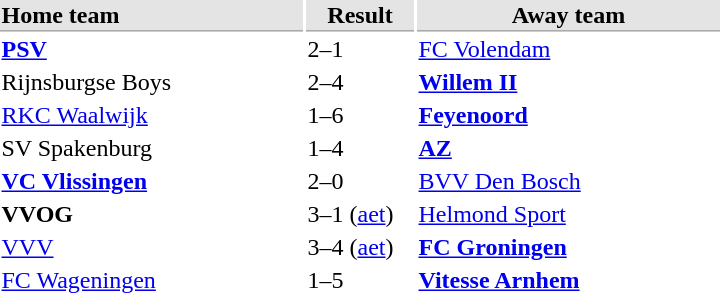<table style="float:right;">
<tr bgcolor="#E4E4E4">
<th style="border-bottom:1px solid #AAAAAA" width="200" align="left">Home team</th>
<th style="border-bottom:1px solid #AAAAAA" width="70" align="center">Result</th>
<th style="border-bottom:1px solid #AAAAAA" width="200">Away team</th>
</tr>
<tr>
<td><strong><a href='#'>PSV</a></strong></td>
<td>2–1</td>
<td><a href='#'>FC Volendam</a></td>
</tr>
<tr>
<td>Rijnsburgse Boys</td>
<td>2–4</td>
<td><strong><a href='#'>Willem II</a></strong></td>
</tr>
<tr>
<td><a href='#'>RKC Waalwijk</a></td>
<td>1–6</td>
<td><strong><a href='#'>Feyenoord</a></strong></td>
</tr>
<tr>
<td>SV Spakenburg</td>
<td>1–4</td>
<td><strong><a href='#'>AZ</a></strong></td>
</tr>
<tr>
<td><strong><a href='#'>VC Vlissingen</a></strong></td>
<td>2–0</td>
<td><a href='#'>BVV Den Bosch</a></td>
</tr>
<tr>
<td><strong>VVOG</strong></td>
<td>3–1 (<a href='#'>aet</a>)</td>
<td><a href='#'>Helmond Sport</a></td>
</tr>
<tr>
<td><a href='#'>VVV</a></td>
<td>3–4 (<a href='#'>aet</a>)</td>
<td><strong><a href='#'>FC Groningen</a></strong></td>
</tr>
<tr>
<td><a href='#'>FC Wageningen</a></td>
<td>1–5</td>
<td><strong><a href='#'>Vitesse Arnhem</a></strong></td>
</tr>
</table>
